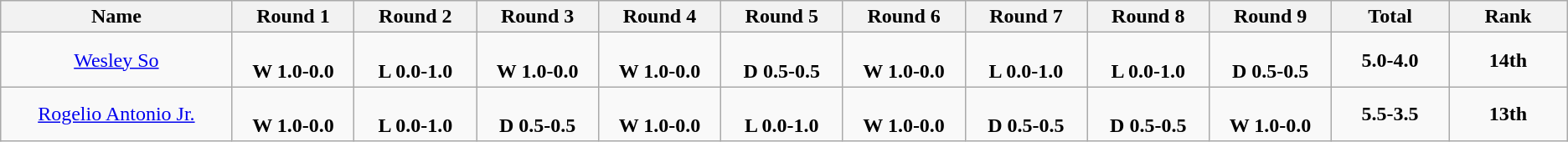<table class="wikitable" style="text-align:center;">
<tr>
<th style="width:15em">Name</th>
<th style="width:7em">Round 1</th>
<th style="width:7em">Round 2</th>
<th style="width:7em">Round 3</th>
<th style="width:7em">Round 4</th>
<th style="width:7em">Round 5</th>
<th style="width:7em">Round 6</th>
<th style="width:7em">Round 7</th>
<th style="width:7em">Round 8</th>
<th style="width:7em">Round 9</th>
<th style="width:7em">Total</th>
<th style="width:7em">Rank</th>
</tr>
<tr>
<td align=center><a href='#'>Wesley So</a></td>
<td align=center><br> <strong>W 1.0-0.0</strong></td>
<td align=center><br> <strong>L 0.0-1.0</strong></td>
<td align=center><br> <strong>W 1.0-0.0</strong></td>
<td align=center><br> <strong>W 1.0-0.0</strong></td>
<td align=center><br> <strong>D 0.5-0.5</strong></td>
<td align=center><br> <strong>W 1.0-0.0</strong></td>
<td align=center><br> <strong>L 0.0-1.0</strong></td>
<td align=center><br> <strong>L 0.0-1.0</strong></td>
<td align=center><br> <strong>D 0.5-0.5</strong></td>
<td align=center><strong>5.0-4.0</strong></td>
<td align=center><strong>14th</strong></td>
</tr>
<tr>
<td align=center><a href='#'>Rogelio Antonio Jr.</a></td>
<td align=center><br> <strong>W 1.0-0.0</strong></td>
<td align=center><br> <strong>L 0.0-1.0</strong></td>
<td align=center><br> <strong>D 0.5-0.5</strong></td>
<td align=center><br> <strong>W 1.0-0.0</strong></td>
<td align=center><br> <strong>L 0.0-1.0</strong></td>
<td align=center><br> <strong>W 1.0-0.0</strong></td>
<td align=center><br> <strong>D 0.5-0.5</strong></td>
<td align=center><br> <strong>D 0.5-0.5</strong></td>
<td align=center><br> <strong>W 1.0-0.0</strong></td>
<td align=center><strong>5.5-3.5</strong></td>
<td align=center><strong>13th</strong></td>
</tr>
</table>
